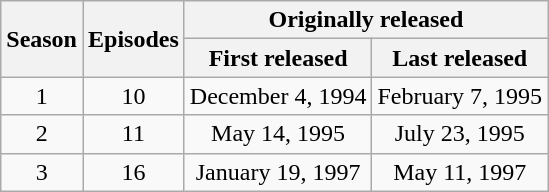<table class="wikitable" style="text-align: center">
<tr>
<th rowspan="2">Season</th>
<th rowspan="2">Episodes</th>
<th colspan="3">Originally released</th>
</tr>
<tr>
<th>First released</th>
<th>Last released</th>
</tr>
<tr>
<td>1</td>
<td>10</td>
<td>December 4, 1994</td>
<td>February 7, 1995</td>
</tr>
<tr>
<td>2</td>
<td>11</td>
<td>May 14, 1995</td>
<td>July 23, 1995</td>
</tr>
<tr>
<td>3</td>
<td>16</td>
<td>January 19, 1997</td>
<td>May 11, 1997</td>
</tr>
</table>
